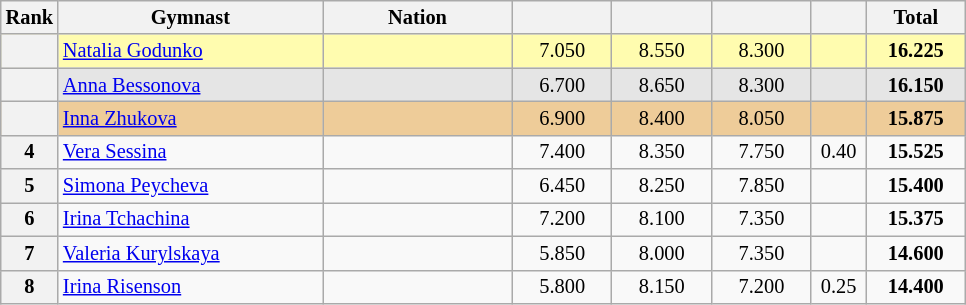<table class="wikitable sortable" style="text-align:center; font-size:85%">
<tr>
<th scope="col" style="width:20px;">Rank</th>
<th ! scope="col" style="width:170px;">Gymnast</th>
<th ! scope="col" style="width:120px;">Nation</th>
<th scope="col" style="width:60px;" !></th>
<th ! scope="col" style="width:60px;"></th>
<th scope="col" style="width:60px;" !></th>
<th ! scope="col" style="width:30px;"></th>
<th ! scope="col" style="width:60px;">Total</th>
</tr>
<tr bgcolor=fffcaf>
<th scope=row></th>
<td align=left><a href='#'>Natalia Godunko</a></td>
<td style="text-align:left;"></td>
<td>7.050</td>
<td>8.550</td>
<td>8.300</td>
<td></td>
<td><strong>16.225</strong></td>
</tr>
<tr bgcolor=e5e5e5>
<th scope=row></th>
<td align=left><a href='#'>Anna Bessonova</a></td>
<td style="text-align:left;"></td>
<td>6.700</td>
<td>8.650</td>
<td>8.300</td>
<td></td>
<td><strong>16.150</strong></td>
</tr>
<tr bgcolor=eecc99>
<th scope=row></th>
<td align=left><a href='#'>Inna Zhukova</a></td>
<td style="text-align:left;"></td>
<td>6.900</td>
<td>8.400</td>
<td>8.050</td>
<td></td>
<td><strong>15.875</strong></td>
</tr>
<tr>
<th scope=row>4</th>
<td align=left><a href='#'>Vera Sessina</a></td>
<td style="text-align:left;"></td>
<td>7.400</td>
<td>8.350</td>
<td>7.750</td>
<td>0.40</td>
<td><strong>15.525</strong></td>
</tr>
<tr>
<th scope=row>5</th>
<td align=left><a href='#'>Simona Peycheva</a></td>
<td style="text-align:left;"></td>
<td>6.450</td>
<td>8.250</td>
<td>7.850</td>
<td></td>
<td><strong>15.400</strong></td>
</tr>
<tr>
<th scope=row>6</th>
<td align=left><a href='#'>Irina Tchachina</a></td>
<td style="text-align:left;"></td>
<td>7.200</td>
<td>8.100</td>
<td>7.350</td>
<td></td>
<td><strong>15.375</strong></td>
</tr>
<tr>
<th scope=row>7</th>
<td align=left><a href='#'>Valeria Kurylskaya</a></td>
<td style="text-align:left;"></td>
<td>5.850</td>
<td>8.000</td>
<td>7.350</td>
<td></td>
<td><strong>14.600</strong></td>
</tr>
<tr>
<th scope=row>8</th>
<td align=left><a href='#'>Irina Risenson</a></td>
<td style="text-align:left;"></td>
<td>5.800</td>
<td>8.150</td>
<td>7.200</td>
<td>0.25</td>
<td><strong>14.400</strong></td>
</tr>
</table>
